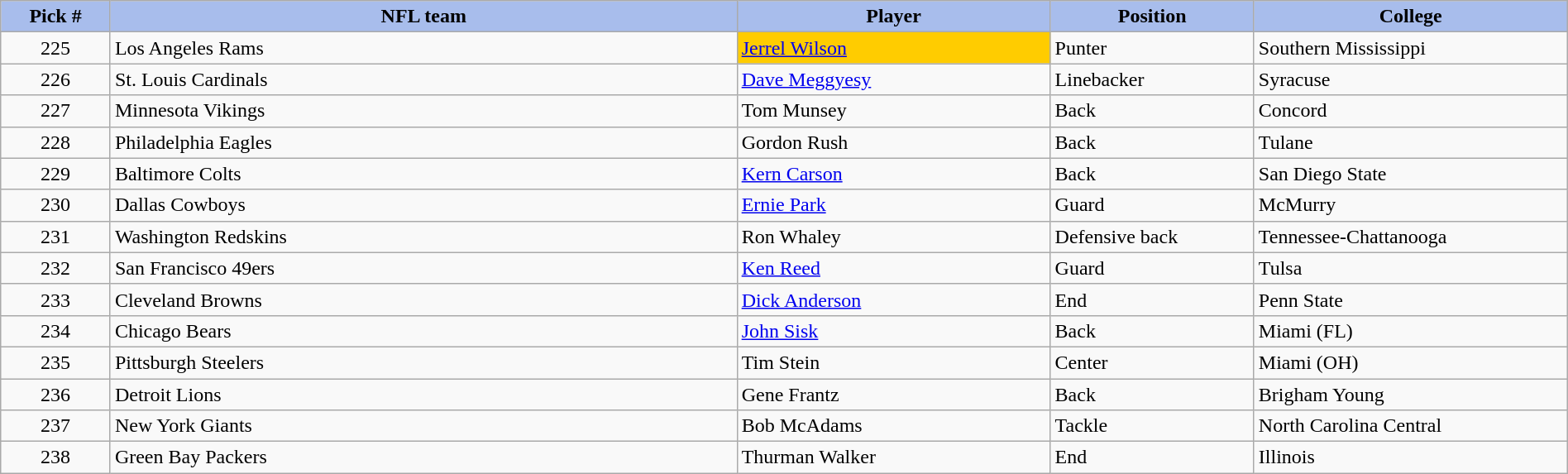<table class="wikitable sortable sortable" style="width: 100%">
<tr>
<th style="background:#A8BDEC;" width=7%>Pick #</th>
<th width=40% style="background:#A8BDEC;">NFL team</th>
<th width=20% style="background:#A8BDEC;">Player</th>
<th width=13% style="background:#A8BDEC;">Position</th>
<th style="background:#A8BDEC;">College</th>
</tr>
<tr>
<td align=center>225</td>
<td>Los Angeles Rams</td>
<td bgcolor="#FFCC00"><a href='#'>Jerrel Wilson</a></td>
<td>Punter</td>
<td>Southern Mississippi</td>
</tr>
<tr>
<td align=center>226</td>
<td>St. Louis Cardinals</td>
<td><a href='#'>Dave Meggyesy</a></td>
<td>Linebacker</td>
<td>Syracuse</td>
</tr>
<tr>
<td align=center>227</td>
<td>Minnesota Vikings</td>
<td>Tom Munsey</td>
<td>Back</td>
<td>Concord</td>
</tr>
<tr>
<td align=center>228</td>
<td>Philadelphia Eagles</td>
<td>Gordon Rush</td>
<td>Back</td>
<td>Tulane</td>
</tr>
<tr>
<td align=center>229</td>
<td>Baltimore Colts</td>
<td><a href='#'>Kern Carson</a></td>
<td>Back</td>
<td>San Diego State</td>
</tr>
<tr>
<td align=center>230</td>
<td>Dallas Cowboys</td>
<td><a href='#'>Ernie Park</a></td>
<td>Guard</td>
<td>McMurry</td>
</tr>
<tr>
<td align=center>231</td>
<td>Washington Redskins</td>
<td>Ron Whaley</td>
<td>Defensive back</td>
<td>Tennessee-Chattanooga</td>
</tr>
<tr>
<td align=center>232</td>
<td>San Francisco 49ers</td>
<td><a href='#'>Ken Reed</a></td>
<td>Guard</td>
<td>Tulsa</td>
</tr>
<tr>
<td align=center>233</td>
<td>Cleveland Browns</td>
<td><a href='#'>Dick Anderson</a></td>
<td>End</td>
<td>Penn State</td>
</tr>
<tr>
<td align=center>234</td>
<td>Chicago Bears</td>
<td><a href='#'>John Sisk</a></td>
<td>Back</td>
<td>Miami (FL)</td>
</tr>
<tr>
<td align=center>235</td>
<td>Pittsburgh Steelers</td>
<td>Tim Stein</td>
<td>Center</td>
<td>Miami (OH)</td>
</tr>
<tr>
<td align=center>236</td>
<td>Detroit Lions</td>
<td>Gene Frantz</td>
<td>Back</td>
<td>Brigham Young</td>
</tr>
<tr>
<td align=center>237</td>
<td>New York Giants</td>
<td>Bob McAdams</td>
<td>Tackle</td>
<td>North Carolina Central</td>
</tr>
<tr>
<td align=center>238</td>
<td>Green Bay Packers</td>
<td>Thurman Walker</td>
<td>End</td>
<td>Illinois</td>
</tr>
</table>
